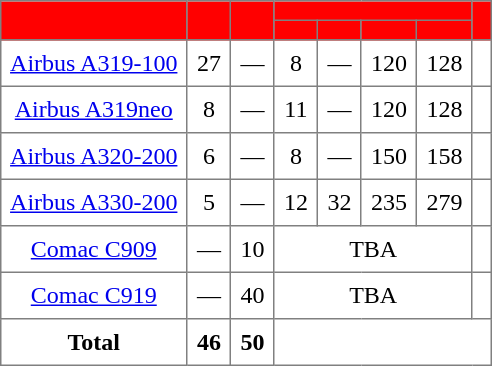<table class="toccolours" border="1" cellpadding="6" style="margin:1em auto;border-collapse:collapse;text-align:center">
<tr bgcolor=red>
<th rowspan="2"></th>
<th rowspan="2"></th>
<th rowspan="2"></th>
<th colspan="4"></th>
<th rowspan="2"></th>
</tr>
<tr bgcolor=red>
<th><abbr></abbr></th>
<th><abbr></abbr></th>
<th><abbr></abbr></th>
<th></th>
</tr>
<tr>
<td><a href='#'>Airbus A319-100</a></td>
<td>27</td>
<td>—</td>
<td>8</td>
<td>—</td>
<td>120</td>
<td>128</td>
<td></td>
</tr>
<tr>
<td><a href='#'>Airbus A319neo</a></td>
<td>8</td>
<td>—</td>
<td>11</td>
<td>—</td>
<td>120</td>
<td>128</td>
<td></td>
</tr>
<tr>
<td><a href='#'>Airbus A320-200</a></td>
<td>6</td>
<td>—</td>
<td>8</td>
<td>—</td>
<td>150</td>
<td>158</td>
<td></td>
</tr>
<tr>
<td><a href='#'>Airbus A330-200</a></td>
<td>5</td>
<td>—</td>
<td>12</td>
<td>32</td>
<td>235</td>
<td>279</td>
<td></td>
</tr>
<tr>
<td><a href='#'>Comac C909</a></td>
<td>—</td>
<td>10</td>
<td colspan="4"><abbr>TBA</abbr></td>
<td></td>
</tr>
<tr>
<td><a href='#'>Comac C919</a></td>
<td>—</td>
<td>40</td>
<td colspan="4"><abbr>TBA</abbr></td>
<td></td>
</tr>
<tr>
<th>Total</th>
<th>46</th>
<th>50</th>
<td colspan="5"></td>
</tr>
</table>
